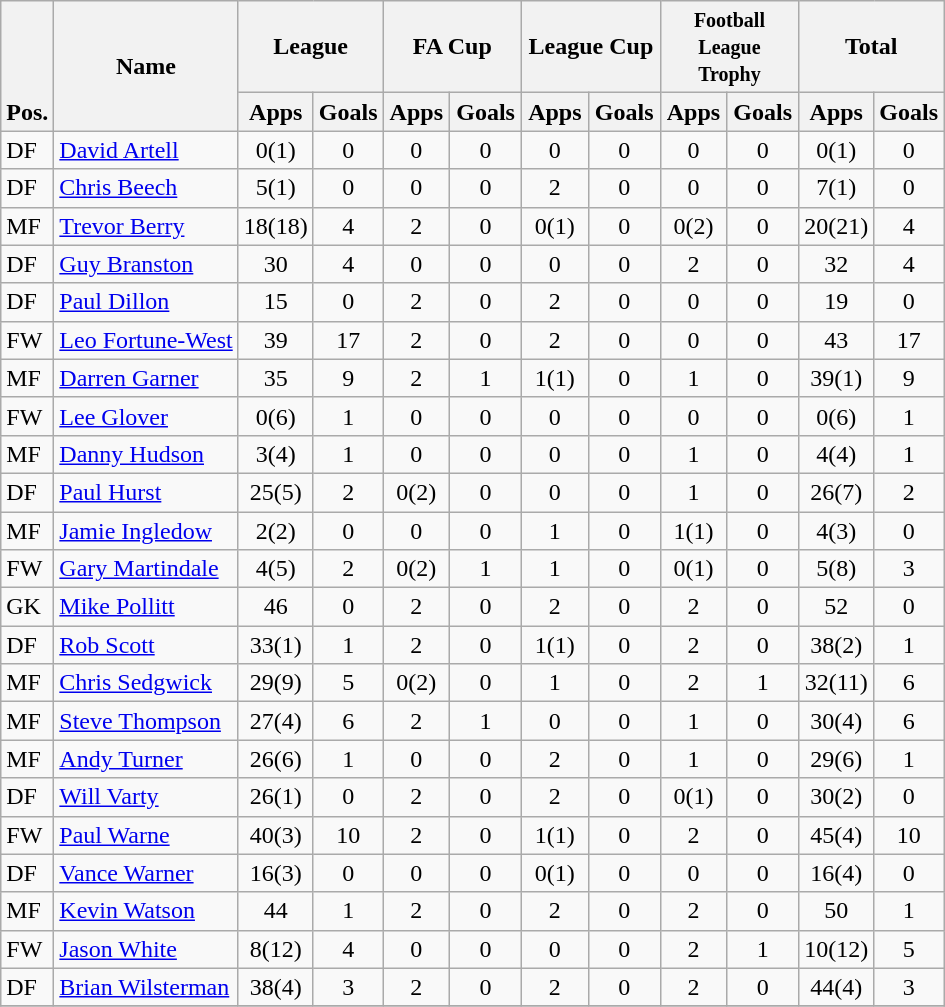<table class="wikitable" style="text-align:center">
<tr>
<th rowspan="2" valign="bottom">Pos.</th>
<th rowspan="2">Name</th>
<th colspan="2" width="85">League</th>
<th colspan="2" width="85">FA Cup</th>
<th colspan="2" width="85">League Cup</th>
<th colspan="2" width="85"><small> Football League Trophy </small></th>
<th colspan="2" width="85">Total</th>
</tr>
<tr>
<th>Apps</th>
<th>Goals</th>
<th>Apps</th>
<th>Goals</th>
<th>Apps</th>
<th>Goals</th>
<th>Apps</th>
<th>Goals</th>
<th>Apps</th>
<th>Goals</th>
</tr>
<tr>
<td align="left">DF</td>
<td align="left"> <a href='#'>David Artell</a></td>
<td>0(1)</td>
<td>0</td>
<td>0</td>
<td>0</td>
<td>0</td>
<td>0</td>
<td>0</td>
<td>0</td>
<td>0(1)</td>
<td>0</td>
</tr>
<tr>
<td align="left">DF</td>
<td align="left"> <a href='#'>Chris Beech</a></td>
<td>5(1)</td>
<td>0</td>
<td>0</td>
<td>0</td>
<td>2</td>
<td>0</td>
<td>0</td>
<td>0</td>
<td>7(1)</td>
<td>0</td>
</tr>
<tr>
<td align="left">MF</td>
<td align="left"> <a href='#'>Trevor Berry</a></td>
<td>18(18)</td>
<td>4</td>
<td>2</td>
<td>0</td>
<td>0(1)</td>
<td>0</td>
<td>0(2)</td>
<td>0</td>
<td>20(21)</td>
<td>4</td>
</tr>
<tr>
<td align="left">DF</td>
<td align="left"> <a href='#'>Guy Branston</a></td>
<td>30</td>
<td>4</td>
<td>0</td>
<td>0</td>
<td>0</td>
<td>0</td>
<td>2</td>
<td>0</td>
<td>32</td>
<td>4</td>
</tr>
<tr>
<td align="left">DF</td>
<td align="left"> <a href='#'>Paul Dillon</a></td>
<td>15</td>
<td>0</td>
<td>2</td>
<td>0</td>
<td>2</td>
<td>0</td>
<td>0</td>
<td>0</td>
<td>19</td>
<td>0</td>
</tr>
<tr>
<td align="left">FW</td>
<td align="left"> <a href='#'>Leo Fortune-West</a></td>
<td>39</td>
<td>17</td>
<td>2</td>
<td>0</td>
<td>2</td>
<td>0</td>
<td>0</td>
<td>0</td>
<td>43</td>
<td>17</td>
</tr>
<tr>
<td align="left">MF</td>
<td align="left"> <a href='#'>Darren Garner</a></td>
<td>35</td>
<td>9</td>
<td>2</td>
<td>1</td>
<td>1(1)</td>
<td>0</td>
<td>1</td>
<td>0</td>
<td>39(1)</td>
<td>9</td>
</tr>
<tr>
<td align="left">FW</td>
<td align="left"> <a href='#'>Lee Glover</a></td>
<td>0(6)</td>
<td>1</td>
<td>0</td>
<td>0</td>
<td>0</td>
<td>0</td>
<td>0</td>
<td>0</td>
<td>0(6)</td>
<td>1</td>
</tr>
<tr>
<td align="left">MF</td>
<td align="left"> <a href='#'>Danny Hudson</a></td>
<td>3(4)</td>
<td>1</td>
<td>0</td>
<td>0</td>
<td>0</td>
<td>0</td>
<td>1</td>
<td>0</td>
<td>4(4)</td>
<td>1</td>
</tr>
<tr>
<td align="left">DF</td>
<td align="left"> <a href='#'>Paul Hurst</a></td>
<td>25(5)</td>
<td>2</td>
<td>0(2)</td>
<td>0</td>
<td>0</td>
<td>0</td>
<td>1</td>
<td>0</td>
<td>26(7)</td>
<td>2</td>
</tr>
<tr>
<td align="left">MF</td>
<td align="left"> <a href='#'>Jamie Ingledow</a></td>
<td>2(2)</td>
<td>0</td>
<td>0</td>
<td>0</td>
<td>1</td>
<td>0</td>
<td>1(1)</td>
<td>0</td>
<td>4(3)</td>
<td>0</td>
</tr>
<tr>
<td align="left">FW</td>
<td align="left"> <a href='#'>Gary Martindale</a></td>
<td>4(5)</td>
<td>2</td>
<td>0(2)</td>
<td>1</td>
<td>1</td>
<td>0</td>
<td>0(1)</td>
<td>0</td>
<td>5(8)</td>
<td>3</td>
</tr>
<tr>
<td align="left">GK</td>
<td align="left"> <a href='#'>Mike Pollitt</a></td>
<td>46</td>
<td>0</td>
<td>2</td>
<td>0</td>
<td>2</td>
<td>0</td>
<td>2</td>
<td>0</td>
<td>52</td>
<td>0</td>
</tr>
<tr>
<td align="left">DF</td>
<td align="left"> <a href='#'>Rob Scott</a></td>
<td>33(1)</td>
<td>1</td>
<td>2</td>
<td>0</td>
<td>1(1)</td>
<td>0</td>
<td>2</td>
<td>0</td>
<td>38(2)</td>
<td>1</td>
</tr>
<tr>
<td align="left">MF</td>
<td align="left"> <a href='#'>Chris Sedgwick</a></td>
<td>29(9)</td>
<td>5</td>
<td>0(2)</td>
<td>0</td>
<td>1</td>
<td>0</td>
<td>2</td>
<td>1</td>
<td>32(11)</td>
<td>6</td>
</tr>
<tr>
<td align="left">MF</td>
<td align="left"> <a href='#'>Steve Thompson</a></td>
<td>27(4)</td>
<td>6</td>
<td>2</td>
<td>1</td>
<td>0</td>
<td>0</td>
<td>1</td>
<td>0</td>
<td>30(4)</td>
<td>6</td>
</tr>
<tr>
<td align="left">MF</td>
<td align="left"> <a href='#'>Andy Turner</a></td>
<td>26(6)</td>
<td>1</td>
<td>0</td>
<td>0</td>
<td>2</td>
<td>0</td>
<td>1</td>
<td>0</td>
<td>29(6)</td>
<td>1</td>
</tr>
<tr>
<td align="left">DF</td>
<td align="left"> <a href='#'>Will Varty</a></td>
<td>26(1)</td>
<td>0</td>
<td>2</td>
<td>0</td>
<td>2</td>
<td>0</td>
<td>0(1)</td>
<td>0</td>
<td>30(2)</td>
<td>0</td>
</tr>
<tr>
<td align="left">FW</td>
<td align="left"> <a href='#'>Paul Warne</a></td>
<td>40(3)</td>
<td>10</td>
<td>2</td>
<td>0</td>
<td>1(1)</td>
<td>0</td>
<td>2</td>
<td>0</td>
<td>45(4)</td>
<td>10</td>
</tr>
<tr>
<td align="left">DF</td>
<td align="left"> <a href='#'>Vance Warner</a></td>
<td>16(3)</td>
<td>0</td>
<td>0</td>
<td>0</td>
<td>0(1)</td>
<td>0</td>
<td>0</td>
<td>0</td>
<td>16(4)</td>
<td>0</td>
</tr>
<tr>
<td align="left">MF</td>
<td align="left"> <a href='#'>Kevin Watson</a></td>
<td>44</td>
<td>1</td>
<td>2</td>
<td>0</td>
<td>2</td>
<td>0</td>
<td>2</td>
<td>0</td>
<td>50</td>
<td>1</td>
</tr>
<tr>
<td align="left">FW</td>
<td align="left"> <a href='#'>Jason White</a></td>
<td>8(12)</td>
<td>4</td>
<td>0</td>
<td>0</td>
<td>0</td>
<td>0</td>
<td>2</td>
<td>1</td>
<td>10(12)</td>
<td>5</td>
</tr>
<tr>
<td align="left">DF</td>
<td align="left"> <a href='#'>Brian Wilsterman</a></td>
<td>38(4)</td>
<td>3</td>
<td>2</td>
<td>0</td>
<td>2</td>
<td>0</td>
<td>2</td>
<td>0</td>
<td>44(4)</td>
<td>3</td>
</tr>
<tr>
</tr>
</table>
